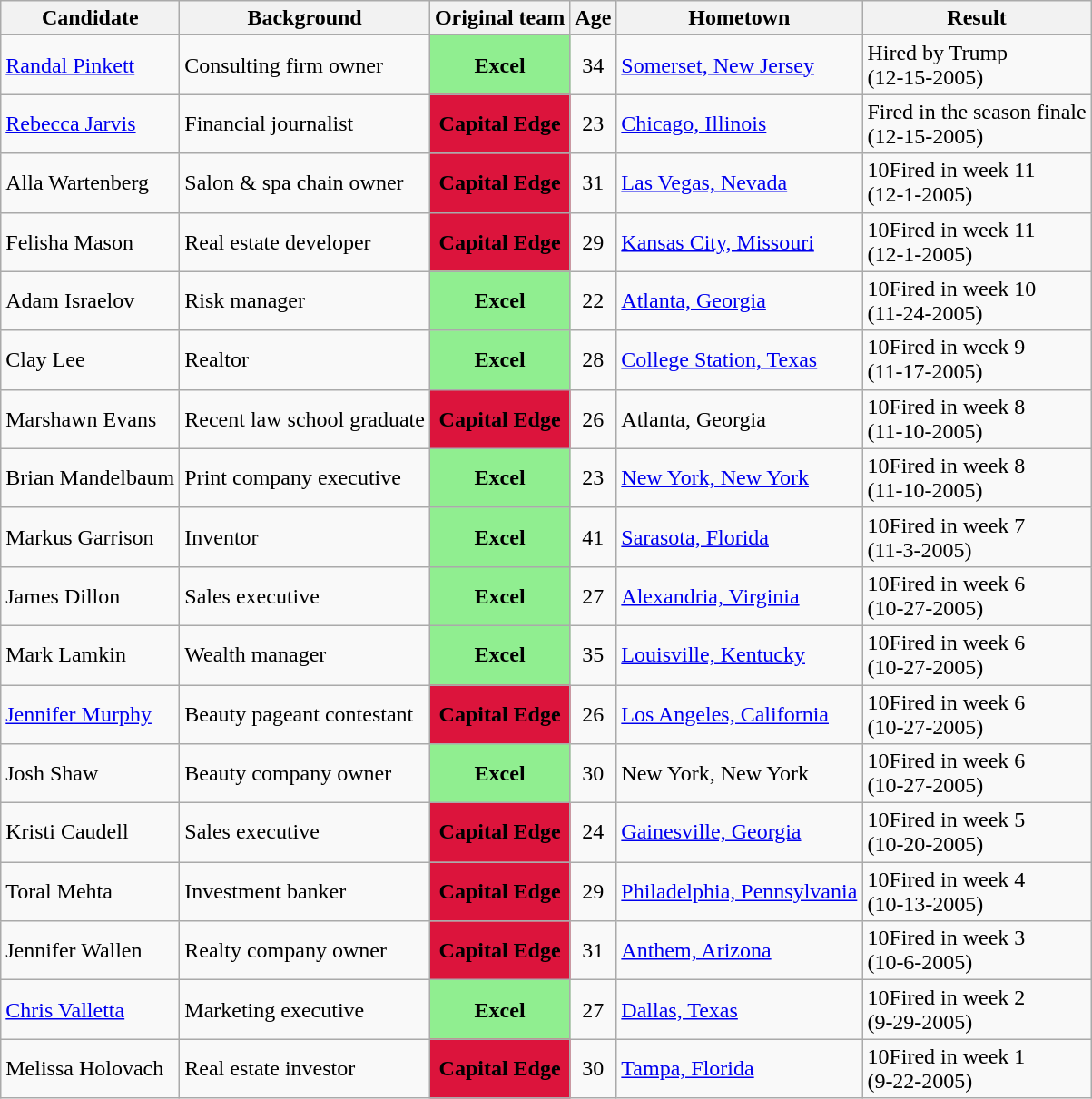<table class="sortable wikitable">
<tr>
<th>Candidate</th>
<th>Background</th>
<th>Original team</th>
<th>Age</th>
<th>Hometown</th>
<th>Result</th>
</tr>
<tr>
<td><a href='#'>Randal Pinkett</a></td>
<td>Consulting firm owner</td>
<td style="text-align:center; background:lightgreen;"><strong>Excel</strong></td>
<td style="text-align:center;">34</td>
<td><a href='#'>Somerset, New Jersey</a></td>
<td>Hired by Trump<br>(12-15-2005)</td>
</tr>
<tr>
<td><a href='#'>Rebecca Jarvis</a></td>
<td>Financial journalist</td>
<td style="text-align:center; background:crimson;"><span><strong>Capital Edge</strong></span></td>
<td style="text-align:center;">23</td>
<td><a href='#'>Chicago, Illinois</a></td>
<td>Fired in the season finale<br>(12-15-2005)</td>
</tr>
<tr>
<td>Alla Wartenberg</td>
<td>Salon & spa chain owner</td>
<td style="text-align:center; background:crimson;"><span><strong>Capital Edge</strong></span></td>
<td style="text-align:center;">31</td>
<td><a href='#'>Las Vegas, Nevada</a></td>
<td><span>10</span>Fired in week 11<br>(12-1-2005)</td>
</tr>
<tr>
<td>Felisha Mason</td>
<td>Real estate developer</td>
<td style="text-align:center; background:crimson;"><span><strong>Capital Edge</strong></span></td>
<td style="text-align:center;">29</td>
<td><a href='#'>Kansas City, Missouri</a></td>
<td><span>10</span>Fired in week 11<br>(12-1-2005)</td>
</tr>
<tr>
<td>Adam Israelov</td>
<td>Risk manager</td>
<td style="text-align:center; background:lightgreen;"><strong>Excel</strong></td>
<td style="text-align:center;">22</td>
<td><a href='#'>Atlanta, Georgia</a></td>
<td><span>10</span>Fired in week 10<br>(11-24-2005)</td>
</tr>
<tr>
<td>Clay Lee</td>
<td>Realtor</td>
<td style="text-align:center; background:lightgreen;"><strong>Excel</strong></td>
<td style="text-align:center;">28</td>
<td><a href='#'>College Station, Texas</a></td>
<td><span>10</span>Fired in week 9<br>(11-17-2005)</td>
</tr>
<tr>
<td>Marshawn Evans</td>
<td>Recent law school graduate</td>
<td style="text-align:center; background:crimson;"><span><strong>Capital Edge</strong></span></td>
<td style="text-align:center;">26</td>
<td>Atlanta, Georgia</td>
<td><span>10</span>Fired in week 8<br>(11-10-2005)</td>
</tr>
<tr>
<td>Brian Mandelbaum</td>
<td>Print company executive</td>
<td style="text-align:center; background:lightgreen;"><strong>Excel</strong></td>
<td style="text-align:center;">23</td>
<td><a href='#'>New York, New York</a></td>
<td><span>10</span>Fired in week 8<br>(11-10-2005)</td>
</tr>
<tr>
<td>Markus Garrison</td>
<td>Inventor</td>
<td style="text-align:center; background:lightgreen;"><strong>Excel</strong></td>
<td style="text-align:center;">41</td>
<td><a href='#'>Sarasota, Florida</a></td>
<td><span>10</span>Fired in week 7<br>(11-3-2005)</td>
</tr>
<tr>
<td>James Dillon</td>
<td>Sales executive</td>
<td style="text-align:center; background:lightgreen;"><strong>Excel</strong></td>
<td style="text-align:center;">27</td>
<td><a href='#'>Alexandria, Virginia</a></td>
<td><span>10</span>Fired in week 6<br>(10-27-2005)</td>
</tr>
<tr>
<td>Mark Lamkin</td>
<td>Wealth manager</td>
<td style="text-align:center; background:lightgreen;"><strong>Excel</strong></td>
<td style="text-align:center;">35</td>
<td><a href='#'>Louisville, Kentucky</a></td>
<td><span>10</span>Fired in week 6<br>(10-27-2005)</td>
</tr>
<tr>
<td><a href='#'>Jennifer Murphy</a></td>
<td>Beauty pageant contestant</td>
<td style="text-align:center; background:crimson;"><span><strong>Capital Edge</strong></span></td>
<td style="text-align:center;">26</td>
<td><a href='#'>Los Angeles, California</a></td>
<td><span>10</span>Fired in week 6<br>(10-27-2005)</td>
</tr>
<tr>
<td>Josh Shaw</td>
<td>Beauty company owner</td>
<td style="text-align:center; background:lightgreen;"><strong>Excel</strong></td>
<td style="text-align:center;">30</td>
<td>New York, New York</td>
<td><span>10</span>Fired in week 6<br>(10-27-2005)</td>
</tr>
<tr>
<td>Kristi Caudell</td>
<td>Sales executive</td>
<td style="text-align:center; background:crimson;"><span><strong>Capital Edge</strong></span></td>
<td style="text-align:center;">24</td>
<td><a href='#'>Gainesville, Georgia</a></td>
<td><span>10</span>Fired in week 5<br>(10-20-2005)</td>
</tr>
<tr>
<td>Toral Mehta</td>
<td>Investment banker</td>
<td style="text-align:center; background:crimson;"><span><strong>Capital Edge</strong></span></td>
<td style="text-align:center;">29</td>
<td><a href='#'>Philadelphia, Pennsylvania</a></td>
<td><span>10</span>Fired in week 4<br>(10-13-2005)</td>
</tr>
<tr>
<td>Jennifer Wallen</td>
<td>Realty company owner</td>
<td style="text-align:center; background:crimson;"><span><strong>Capital Edge</strong></span></td>
<td style="text-align:center;">31</td>
<td><a href='#'>Anthem, Arizona</a></td>
<td><span>10</span>Fired in week 3<br>(10-6-2005)</td>
</tr>
<tr>
<td><a href='#'>Chris Valletta</a></td>
<td>Marketing executive</td>
<td style="text-align:center; background:lightgreen;"><strong>Excel</strong></td>
<td style="text-align:center;">27</td>
<td><a href='#'>Dallas, Texas</a></td>
<td><span>10</span>Fired in week 2<br>(9-29-2005)</td>
</tr>
<tr>
<td>Melissa Holovach</td>
<td>Real estate investor</td>
<td style="text-align:center; background:crimson;"><span><strong>Capital Edge</strong></span></td>
<td style="text-align:center;">30</td>
<td><a href='#'>Tampa, Florida</a></td>
<td><span>10</span>Fired in week 1<br>(9-22-2005)</td>
</tr>
</table>
